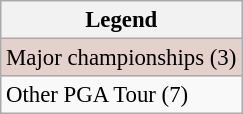<table class="wikitable" style="font-size:95%;">
<tr>
<th>Legend</th>
</tr>
<tr style="background:#e5d1cb;">
<td>Major championships (3)</td>
</tr>
<tr>
<td>Other PGA Tour (7)</td>
</tr>
</table>
